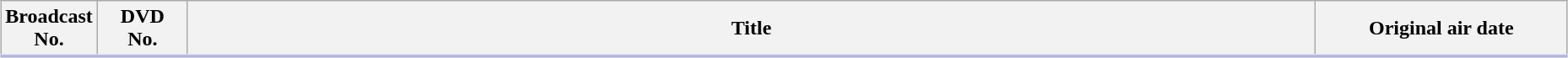<table class="wikitable" style="width:98%; margin:auto; background:#FFF;">
<tr style="border-bottom: 3px solid #CCF;">
<th style="width:4em;">Broadcast No.</th>
<th style="width:4em;">DVD<br>No.</th>
<th>Title</th>
<th style="width:12em;">Original air date</th>
</tr>
<tr>
</tr>
</table>
